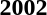<table>
<tr>
<td><strong>2002</strong><br></td>
</tr>
</table>
